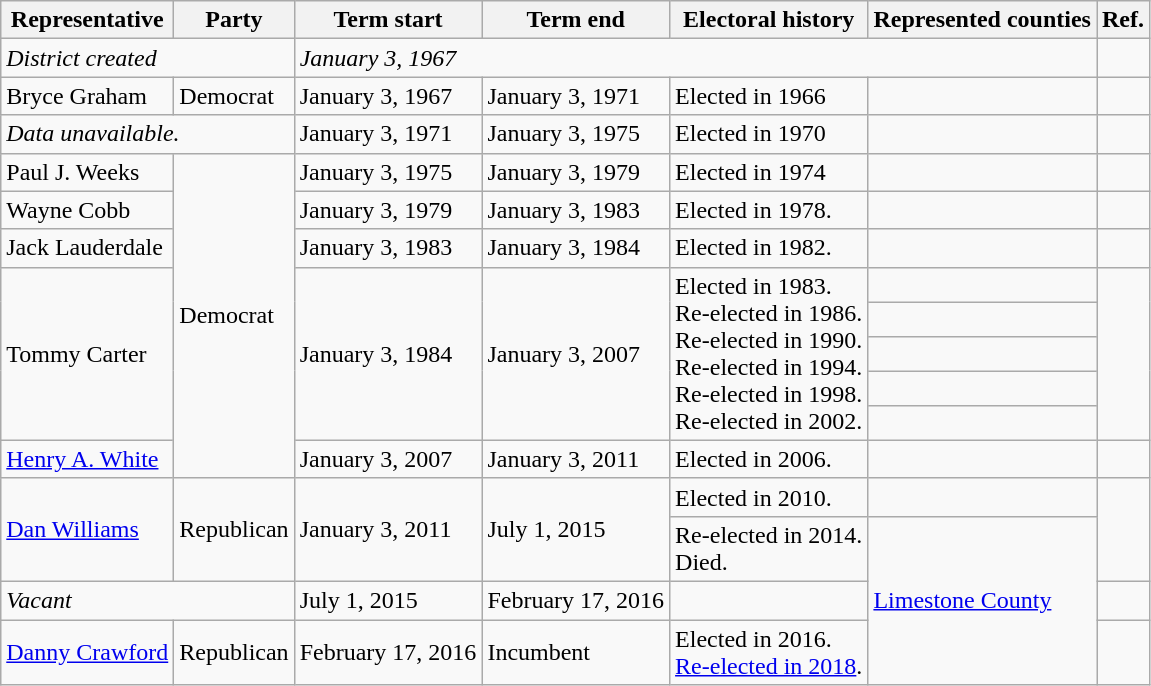<table class="wikitable">
<tr>
<th>Representative</th>
<th>Party</th>
<th>Term start</th>
<th>Term end</th>
<th>Electoral history</th>
<th>Represented counties</th>
<th>Ref.</th>
</tr>
<tr>
<td colspan="2"><em>District created</em></td>
<td colspan="4"><em>January 3, 1967</em></td>
<td></td>
</tr>
<tr>
<td>Bryce Graham</td>
<td>Democrat</td>
<td>January 3, 1967</td>
<td>January 3, 1971</td>
<td>Elected in 1966</td>
<td></td>
<td></td>
</tr>
<tr>
<td colspan="2"><em>Data unavailable.</em></td>
<td>January 3, 1971</td>
<td>January 3, 1975</td>
<td>Elected in 1970</td>
<td></td>
<td></td>
</tr>
<tr>
<td>Paul J. Weeks</td>
<td rowspan="9">Democrat</td>
<td>January 3, 1975</td>
<td>January 3, 1979</td>
<td>Elected in 1974</td>
<td></td>
<td></td>
</tr>
<tr>
<td>Wayne Cobb</td>
<td>January 3, 1979</td>
<td>January 3, 1983</td>
<td>Elected in 1978.</td>
<td></td>
<td></td>
</tr>
<tr>
<td>Jack Lauderdale</td>
<td>January 3, 1983</td>
<td>January 3, 1984</td>
<td>Elected in 1982.</td>
<td></td>
<td></td>
</tr>
<tr>
<td rowspan="5">Tommy Carter</td>
<td rowspan="5">January 3, 1984</td>
<td rowspan="5">January 3, 2007</td>
<td rowspan="5">Elected in 1983.<br>Re-elected in 1986.<br>Re-elected in 1990.<br>Re-elected in 1994.<br>Re-elected in 1998.<br>Re-elected in 2002.</td>
<td></td>
<td rowspan="5"></td>
</tr>
<tr>
<td></td>
</tr>
<tr>
<td></td>
</tr>
<tr>
<td></td>
</tr>
<tr>
<td></td>
</tr>
<tr>
<td><a href='#'>Henry A. White</a></td>
<td>January 3, 2007</td>
<td>January 3, 2011</td>
<td>Elected in 2006.</td>
<td></td>
<td></td>
</tr>
<tr>
<td rowspan="2"><a href='#'>Dan Williams</a></td>
<td rowspan="2">Republican</td>
<td rowspan="2">January 3, 2011</td>
<td rowspan="2">July 1, 2015</td>
<td>Elected in 2010.</td>
<td></td>
<td rowspan="2"></td>
</tr>
<tr>
<td>Re-elected in 2014.<br>Died.</td>
<td rowspan="3"><a href='#'>Limestone County</a></td>
</tr>
<tr>
<td colspan="2"><em>Vacant</em></td>
<td>July 1, 2015</td>
<td>February 17, 2016</td>
<td></td>
<td></td>
</tr>
<tr>
<td><a href='#'>Danny Crawford</a></td>
<td>Republican</td>
<td>February 17, 2016</td>
<td>Incumbent</td>
<td>Elected in 2016.<br><a href='#'>Re-elected in 2018</a>.</td>
<td></td>
</tr>
</table>
